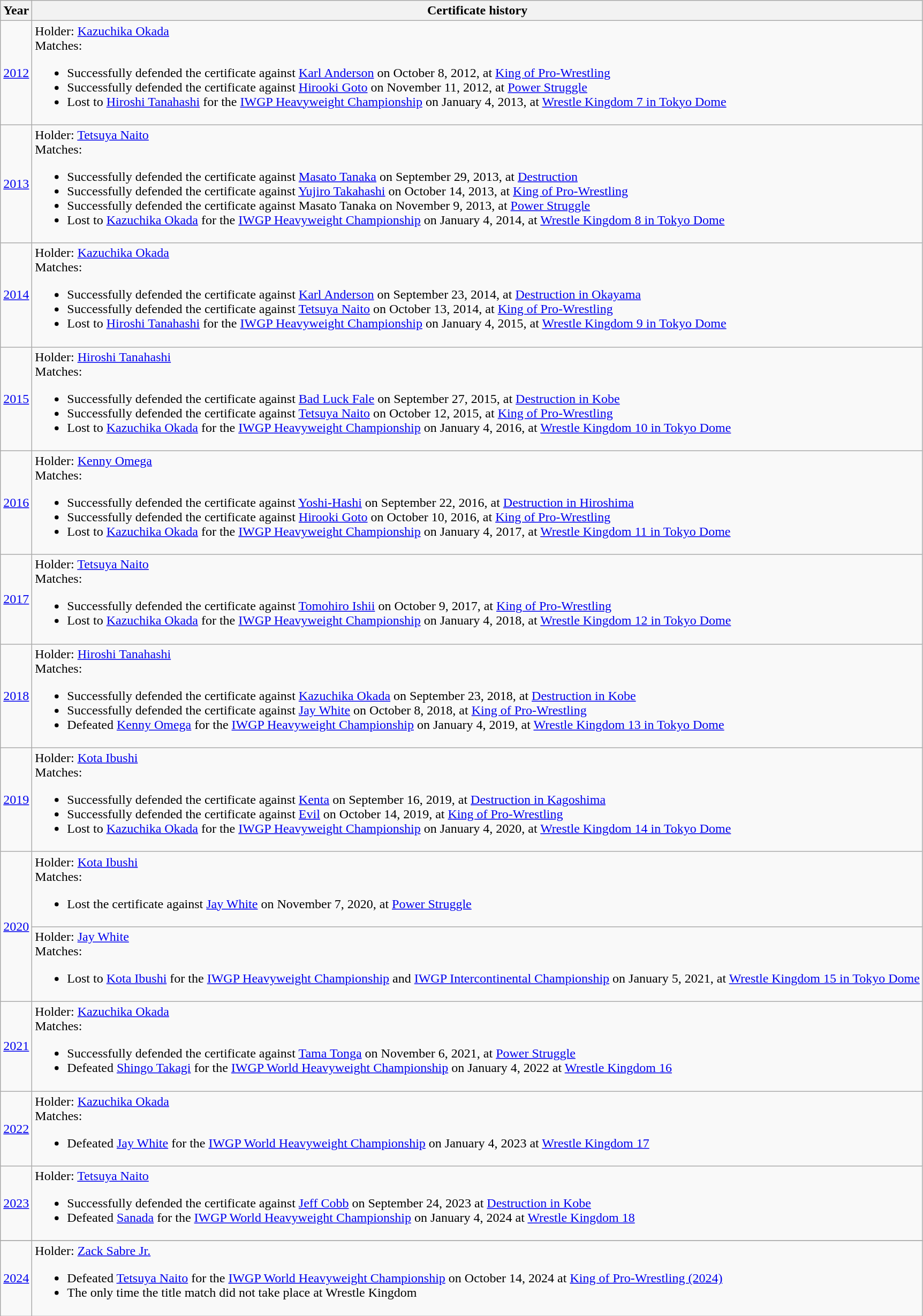<table class="wikitable">
<tr>
<th>Year</th>
<th>Certificate history</th>
</tr>
<tr>
<td><a href='#'>2012</a></td>
<td>Holder: <a href='#'>Kazuchika Okada</a><br>Matches:<br><ul><li>Successfully defended the certificate against <a href='#'>Karl Anderson</a> on October 8, 2012, at <a href='#'>King of Pro-Wrestling</a></li><li>Successfully defended the certificate against <a href='#'>Hirooki Goto</a> on November 11, 2012, at <a href='#'>Power Struggle</a></li><li>Lost to <a href='#'>Hiroshi Tanahashi</a> for the <a href='#'>IWGP Heavyweight Championship</a> on January 4, 2013, at <a href='#'>Wrestle Kingdom 7 in Tokyo Dome</a></li></ul></td>
</tr>
<tr>
<td><a href='#'>2013</a></td>
<td>Holder: <a href='#'>Tetsuya Naito</a><br>Matches:<br><ul><li>Successfully defended the certificate against <a href='#'>Masato Tanaka</a> on September 29, 2013, at <a href='#'>Destruction</a></li><li>Successfully defended the certificate against <a href='#'>Yujiro Takahashi</a> on October 14, 2013, at <a href='#'>King of Pro-Wrestling</a></li><li>Successfully defended the certificate against Masato Tanaka on November 9, 2013, at <a href='#'>Power Struggle</a></li><li>Lost to <a href='#'>Kazuchika Okada</a> for the <a href='#'>IWGP Heavyweight Championship</a> on January 4, 2014, at <a href='#'>Wrestle Kingdom 8 in Tokyo Dome</a></li></ul></td>
</tr>
<tr>
<td><a href='#'>2014</a></td>
<td>Holder: <a href='#'>Kazuchika Okada</a><br>Matches:<br><ul><li>Successfully defended the certificate against <a href='#'>Karl Anderson</a> on September 23, 2014, at <a href='#'>Destruction in Okayama</a></li><li>Successfully defended the certificate against <a href='#'>Tetsuya Naito</a> on October 13, 2014, at <a href='#'>King of Pro-Wrestling</a></li><li>Lost to <a href='#'>Hiroshi Tanahashi</a> for the <a href='#'>IWGP Heavyweight Championship</a> on January 4, 2015, at <a href='#'>Wrestle Kingdom 9 in Tokyo Dome</a></li></ul></td>
</tr>
<tr>
<td><a href='#'>2015</a></td>
<td>Holder: <a href='#'>Hiroshi Tanahashi</a><br>Matches:<br><ul><li>Successfully defended the certificate against <a href='#'>Bad Luck Fale</a> on September 27, 2015, at <a href='#'>Destruction in Kobe</a></li><li>Successfully defended the certificate against <a href='#'>Tetsuya Naito</a> on October 12, 2015, at <a href='#'>King of Pro-Wrestling</a></li><li>Lost to <a href='#'>Kazuchika Okada</a> for the <a href='#'>IWGP Heavyweight Championship</a> on January 4, 2016, at <a href='#'>Wrestle Kingdom 10 in Tokyo Dome</a></li></ul></td>
</tr>
<tr>
<td><a href='#'>2016</a></td>
<td>Holder: <a href='#'>Kenny Omega</a><br>Matches:<br><ul><li>Successfully defended the certificate against <a href='#'>Yoshi-Hashi</a> on September 22, 2016, at <a href='#'>Destruction in Hiroshima</a></li><li>Successfully defended the certificate against <a href='#'>Hirooki Goto</a> on October 10, 2016, at <a href='#'>King of Pro-Wrestling</a></li><li>Lost to <a href='#'>Kazuchika Okada</a> for the <a href='#'>IWGP Heavyweight Championship</a> on January 4, 2017, at <a href='#'>Wrestle Kingdom 11 in Tokyo Dome</a></li></ul></td>
</tr>
<tr>
<td><a href='#'>2017</a></td>
<td>Holder: <a href='#'>Tetsuya Naito</a><br>Matches:<br><ul><li>Successfully defended the certificate against <a href='#'>Tomohiro Ishii</a> on October 9, 2017, at <a href='#'>King of Pro-Wrestling</a></li><li>Lost to <a href='#'>Kazuchika Okada</a> for the <a href='#'>IWGP Heavyweight Championship</a> on January 4, 2018, at <a href='#'>Wrestle Kingdom 12 in Tokyo Dome</a></li></ul></td>
</tr>
<tr>
<td><a href='#'>2018</a></td>
<td>Holder: <a href='#'>Hiroshi Tanahashi</a><br>Matches:<br><ul><li>Successfully defended the certificate against <a href='#'>Kazuchika Okada</a> on September 23, 2018, at <a href='#'>Destruction in Kobe</a></li><li>Successfully defended the certificate against <a href='#'>Jay White</a> on October 8, 2018, at <a href='#'>King of Pro-Wrestling</a></li><li>Defeated <a href='#'>Kenny Omega</a> for the <a href='#'>IWGP Heavyweight Championship</a> on January 4, 2019, at <a href='#'>Wrestle Kingdom 13 in Tokyo Dome</a></li></ul></td>
</tr>
<tr>
<td><a href='#'>2019</a></td>
<td>Holder: <a href='#'>Kota Ibushi</a><br>Matches:<br><ul><li>Successfully defended the certificate against <a href='#'>Kenta</a> on September 16, 2019, at <a href='#'>Destruction in Kagoshima</a></li><li>Successfully defended the certificate against <a href='#'>Evil</a> on October 14, 2019, at <a href='#'>King of Pro-Wrestling</a></li><li>Lost to <a href='#'>Kazuchika Okada</a> for the <a href='#'>IWGP Heavyweight Championship</a> on January 4, 2020, at <a href='#'>Wrestle Kingdom 14 in Tokyo Dome</a></li></ul></td>
</tr>
<tr>
<td rowspan=2><a href='#'>2020</a></td>
<td>Holder: <a href='#'>Kota Ibushi</a><br>Matches:<br><ul><li>Lost the certificate against <a href='#'>Jay White</a> on November 7, 2020, at <a href='#'>Power Struggle</a></li></ul></td>
</tr>
<tr>
<td>Holder: <a href='#'>Jay White</a><br>Matches:<br><ul><li>Lost to <a href='#'>Kota Ibushi</a> for the <a href='#'>IWGP Heavyweight Championship</a> and <a href='#'>IWGP Intercontinental Championship</a> on January 5, 2021, at <a href='#'>Wrestle Kingdom 15 in Tokyo Dome</a></li></ul></td>
</tr>
<tr>
<td><a href='#'>2021</a></td>
<td>Holder: <a href='#'>Kazuchika Okada</a><br>Matches:<br><ul><li>Successfully defended the certificate against <a href='#'>Tama Tonga</a> on November 6, 2021, at <a href='#'>Power Struggle</a></li><li>Defeated <a href='#'>Shingo Takagi</a> for the <a href='#'>IWGP World Heavyweight Championship</a> on January 4, 2022 at <a href='#'>Wrestle Kingdom 16</a></li></ul></td>
</tr>
<tr>
<td><a href='#'>2022</a></td>
<td>Holder: <a href='#'>Kazuchika Okada</a><br>Matches:<br><ul><li>Defeated <a href='#'>Jay White</a> for the <a href='#'>IWGP World Heavyweight Championship</a> on January 4, 2023 at <a href='#'>Wrestle Kingdom 17</a></li></ul></td>
</tr>
<tr>
<td><a href='#'>2023</a></td>
<td>Holder: <a href='#'>Tetsuya Naito</a><br><ul><li>Successfully defended the certificate against <a href='#'>Jeff Cobb</a> on September 24, 2023 at <a href='#'>Destruction in Kobe</a></li><li>Defeated <a href='#'>Sanada</a> for the <a href='#'>IWGP World Heavyweight Championship</a> on January 4, 2024 at <a href='#'>Wrestle Kingdom 18</a></li></ul></td>
</tr>
<tr>
</tr>
<tr>
<td><a href='#'>2024</a></td>
<td>Holder: <a href='#'>Zack Sabre Jr.</a><br><ul><li>Defeated <a href='#'>Tetsuya Naito</a> for the <a href='#'>IWGP World Heavyweight Championship</a> on October 14, 2024 at <a href='#'>King of Pro-Wrestling (2024)</a></li><li>The only time the title match did not take place at Wrestle Kingdom</li></ul></td>
</tr>
</table>
